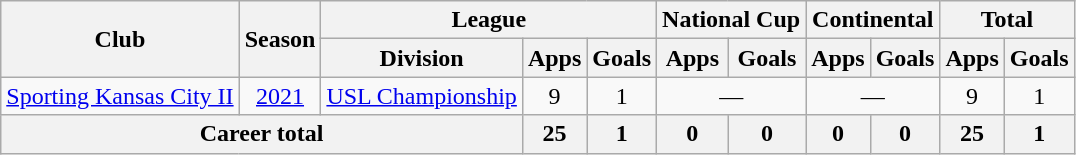<table class=wikitable style=text-align:center>
<tr>
<th rowspan=2>Club</th>
<th rowspan=2>Season</th>
<th colspan=3>League</th>
<th colspan=2>National Cup</th>
<th colspan=2>Continental</th>
<th colspan=2>Total</th>
</tr>
<tr>
<th>Division</th>
<th>Apps</th>
<th>Goals</th>
<th>Apps</th>
<th>Goals</th>
<th>Apps</th>
<th>Goals</th>
<th>Apps</th>
<th>Goals</th>
</tr>
<tr>
<td rowspan=1><a href='#'>Sporting Kansas City II</a></td>
<td><a href='#'>2021</a></td>
<td><a href='#'>USL Championship</a></td>
<td>9</td>
<td>1</td>
<td colspan=2>—</td>
<td colspan=2>—</td>
<td>9</td>
<td>1</td>
</tr>
<tr>
<th colspan=3>Career total</th>
<th>25</th>
<th>1</th>
<th>0</th>
<th>0</th>
<th>0</th>
<th>0</th>
<th>25</th>
<th>1</th>
</tr>
</table>
